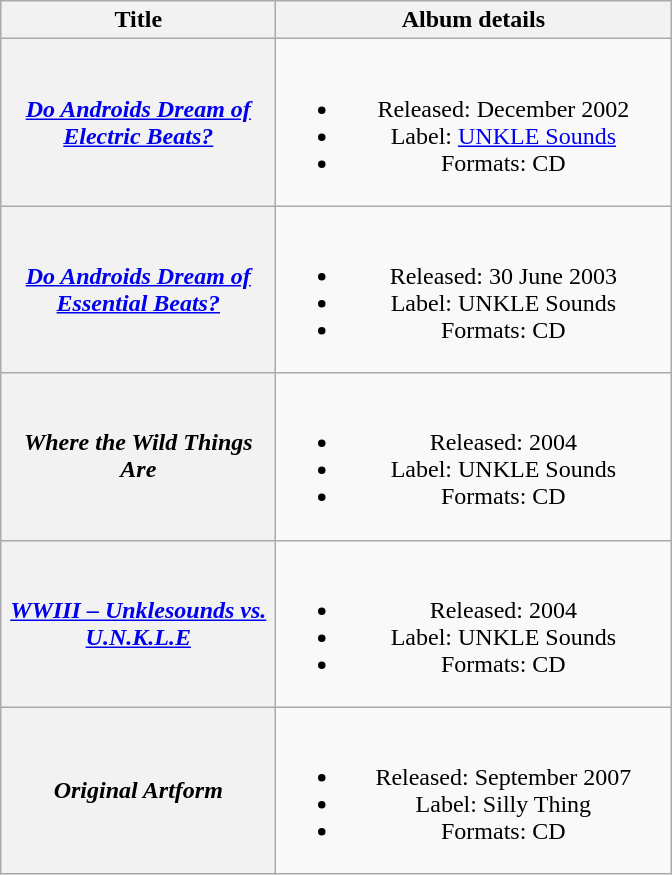<table class="wikitable plainrowheaders" style="text-align:center;" border="1">
<tr>
<th scope="col" rowspan="1" style="width:11em;">Title</th>
<th scope="col" rowspan="1" style="width:16em;">Album details</th>
</tr>
<tr>
<th scope="row"><em><a href='#'>Do Androids Dream of Electric Beats?</a></em></th>
<td><br><ul><li>Released: December 2002</li><li>Label: <a href='#'>UNKLE Sounds</a></li><li>Formats: CD</li></ul></td>
</tr>
<tr>
<th scope="row"><em><a href='#'>Do Androids Dream of Essential Beats?</a></em></th>
<td><br><ul><li>Released: 30 June 2003</li><li>Label: UNKLE Sounds</li><li>Formats: CD</li></ul></td>
</tr>
<tr>
<th scope="row"><em>Where the Wild Things Are</em></th>
<td><br><ul><li>Released: 2004</li><li>Label: UNKLE Sounds</li><li>Formats: CD</li></ul></td>
</tr>
<tr>
<th scope="row"><em><a href='#'>WWIII – Unklesounds vs. U.N.K.L.E</a></em></th>
<td><br><ul><li>Released: 2004</li><li>Label: UNKLE Sounds</li><li>Formats: CD</li></ul></td>
</tr>
<tr>
<th scope="row"><em>Original Artform</em></th>
<td><br><ul><li>Released: September 2007</li><li>Label: Silly Thing</li><li>Formats: CD</li></ul></td>
</tr>
</table>
